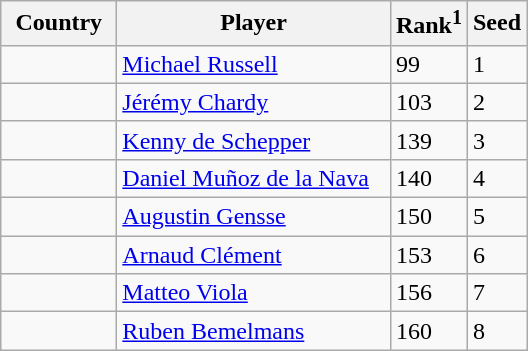<table class="sortable wikitable">
<tr>
<th width="70">Country</th>
<th width="175">Player</th>
<th>Rank<sup>1</sup></th>
<th>Seed</th>
</tr>
<tr>
<td></td>
<td><a href='#'>Michael Russell</a></td>
<td>99</td>
<td>1</td>
</tr>
<tr>
<td></td>
<td><a href='#'>Jérémy Chardy</a></td>
<td>103</td>
<td>2</td>
</tr>
<tr>
<td></td>
<td><a href='#'>Kenny de Schepper</a></td>
<td>139</td>
<td>3</td>
</tr>
<tr>
<td></td>
<td><a href='#'>Daniel Muñoz de la Nava</a></td>
<td>140</td>
<td>4</td>
</tr>
<tr>
<td></td>
<td><a href='#'>Augustin Gensse</a></td>
<td>150</td>
<td>5</td>
</tr>
<tr>
<td></td>
<td><a href='#'>Arnaud Clément</a></td>
<td>153</td>
<td>6</td>
</tr>
<tr>
<td></td>
<td><a href='#'>Matteo Viola</a></td>
<td>156</td>
<td>7</td>
</tr>
<tr>
<td></td>
<td><a href='#'>Ruben Bemelmans</a></td>
<td>160</td>
<td>8</td>
</tr>
</table>
